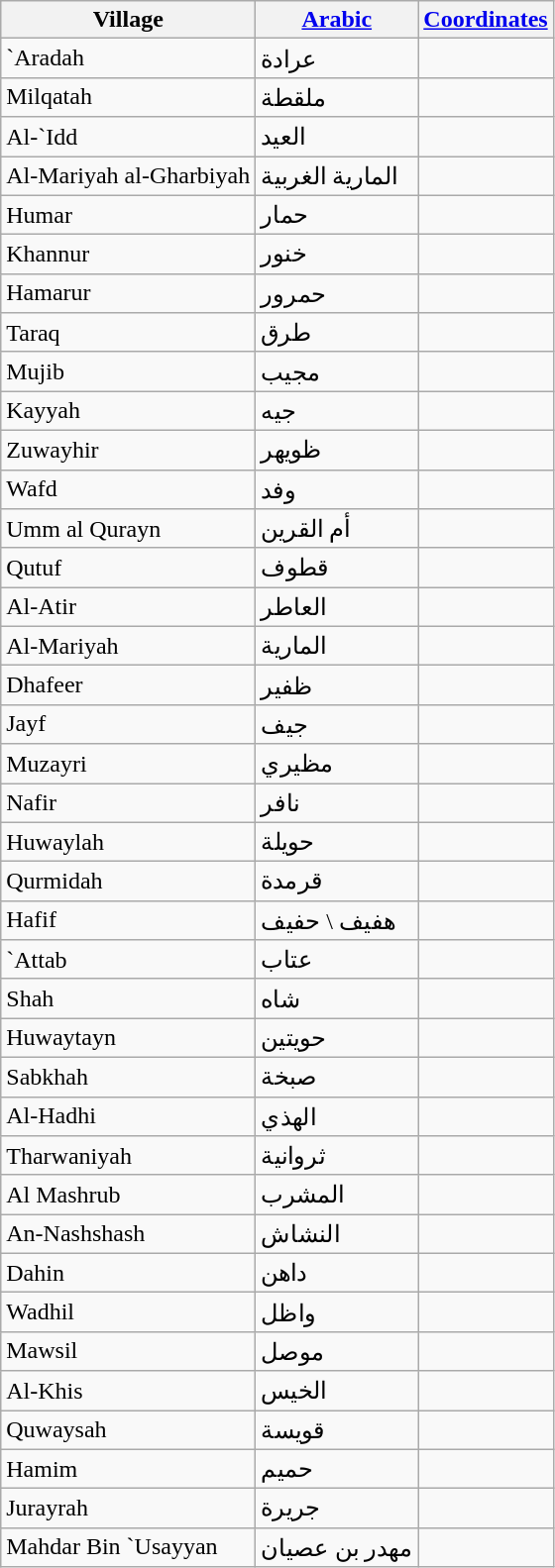<table class="wikitable">
<tr>
<th>Village</th>
<th><a href='#'>Arabic</a></th>
<th><a href='#'>Coordinates</a></th>
</tr>
<tr>
<td>`Aradah</td>
<td>عرادة</td>
<td></td>
</tr>
<tr>
<td>Milqatah</td>
<td>ملقطة</td>
<td></td>
</tr>
<tr>
<td>Al-`Idd</td>
<td>العيد</td>
<td></td>
</tr>
<tr>
<td>Al-Mariyah al-Gharbiyah</td>
<td>المارية الغربية</td>
<td></td>
</tr>
<tr>
<td>Humar</td>
<td>حمار</td>
<td></td>
</tr>
<tr>
<td>Khannur</td>
<td>خنور</td>
<td></td>
</tr>
<tr>
<td>Hamarur</td>
<td>حمرور</td>
<td></td>
</tr>
<tr>
<td>Taraq</td>
<td>طرق</td>
<td></td>
</tr>
<tr>
<td>Mujib</td>
<td>مجيب</td>
<td></td>
</tr>
<tr>
<td>Kayyah</td>
<td>جيه</td>
<td></td>
</tr>
<tr>
<td>Zuwayhir</td>
<td>ظويهر</td>
<td></td>
</tr>
<tr>
<td>Wafd</td>
<td>وفد</td>
<td></td>
</tr>
<tr>
<td>Umm al Qurayn</td>
<td>أم القرين</td>
<td></td>
</tr>
<tr>
<td>Qutuf</td>
<td>قطوف</td>
<td></td>
</tr>
<tr>
<td>Al-Atir</td>
<td>العاطر</td>
<td></td>
</tr>
<tr>
<td>Al-Mariyah</td>
<td>المارية</td>
<td></td>
</tr>
<tr>
<td>Dhafeer</td>
<td>ظفير</td>
<td></td>
</tr>
<tr>
<td>Jayf</td>
<td>جيف</td>
<td></td>
</tr>
<tr>
<td>Muzayri</td>
<td>مظيري</td>
<td></td>
</tr>
<tr>
<td>Nafir</td>
<td>نافر</td>
<td></td>
</tr>
<tr>
<td>Huwaylah</td>
<td>حويلة</td>
<td></td>
</tr>
<tr>
<td>Qurmidah</td>
<td>قرمدة</td>
<td></td>
</tr>
<tr>
<td>Hafif</td>
<td>هفيف \ حفيف</td>
<td></td>
</tr>
<tr>
<td>`Attab</td>
<td>عتاب</td>
<td></td>
</tr>
<tr>
<td>Shah</td>
<td>شاه</td>
<td></td>
</tr>
<tr>
<td>Huwaytayn</td>
<td>حويتين</td>
<td></td>
</tr>
<tr>
<td>Sabkhah</td>
<td>صبخة</td>
<td></td>
</tr>
<tr>
<td>Al-Hadhi</td>
<td>الهذي</td>
<td></td>
</tr>
<tr>
<td>Tharwaniyah</td>
<td>ثروانية</td>
<td></td>
</tr>
<tr>
<td>Al Mashrub</td>
<td>المشرب</td>
<td></td>
</tr>
<tr>
<td>An-Nashshash</td>
<td>النشاش</td>
<td></td>
</tr>
<tr>
<td>Dahin</td>
<td>داهن</td>
<td></td>
</tr>
<tr>
<td>Wadhil</td>
<td>واظل</td>
<td></td>
</tr>
<tr>
<td>Mawsil</td>
<td>موصل</td>
<td></td>
</tr>
<tr>
<td>Al-Khis</td>
<td>الخيس</td>
<td></td>
</tr>
<tr>
<td>Quwaysah</td>
<td>قويسة</td>
<td></td>
</tr>
<tr>
<td>Hamim</td>
<td>حميم</td>
<td></td>
</tr>
<tr>
<td>Jurayrah</td>
<td>جريرة</td>
<td></td>
</tr>
<tr>
<td>Mahdar Bin `Usayyan</td>
<td>مهدر بن عصيان</td>
<td></td>
</tr>
</table>
